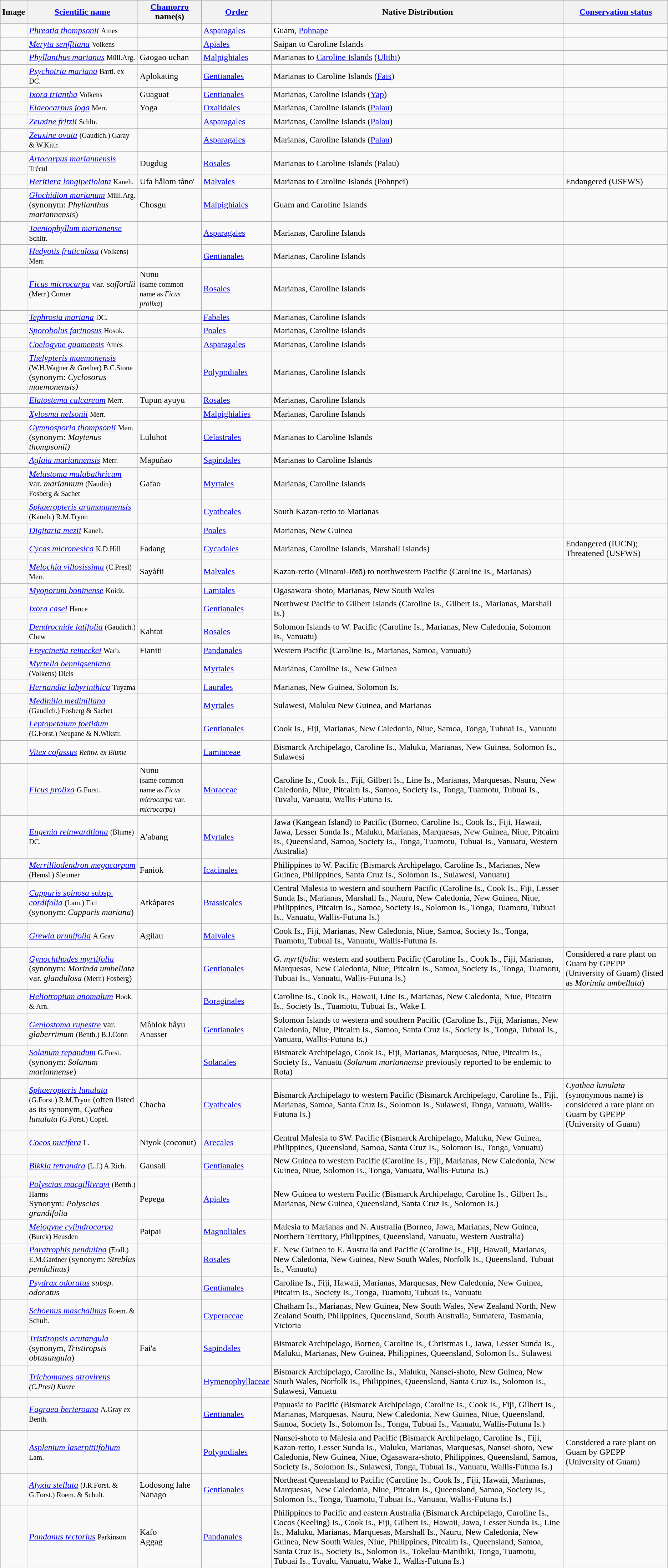<table class="wikitable sortable">
<tr>
<th>Image</th>
<th><a href='#'>Scientific name</a></th>
<th><a href='#'>Chamorro</a> name(s)</th>
<th><a href='#'>Order</a></th>
<th>Native Distribution</th>
<th><a href='#'>Conservation status</a></th>
</tr>
<tr>
<td></td>
<td><em><a href='#'>Phreatia thompsonii</a></em> <small>Ames</small></td>
<td></td>
<td><a href='#'>Asparagales</a></td>
<td>Guam, <a href='#'>Pohnape</a></td>
<td></td>
</tr>
<tr>
<td></td>
<td><em><a href='#'>Meryta senfftiana</a></em> <small>Volkens</small></td>
<td></td>
<td><a href='#'>Apiales</a></td>
<td>Saipan to Caroline Islands</td>
<td></td>
</tr>
<tr>
<td></td>
<td><em><a href='#'>Phyllanthus marianus</a></em> <small>Müll.Arg.</small></td>
<td>Gaogao uchan</td>
<td><a href='#'>Malpighiales</a></td>
<td>Marianas to <a href='#'>Caroline Islands</a> (<a href='#'>Ulithi</a>)</td>
<td></td>
</tr>
<tr>
<td></td>
<td><em><a href='#'>Psychotria mariana</a></em> <small>Bartl. ex DC.</small></td>
<td>Aplokating</td>
<td><a href='#'>Gentianales</a></td>
<td>Marianas to Caroline Islands (<a href='#'>Fais</a>)</td>
<td></td>
</tr>
<tr>
<td></td>
<td><em><a href='#'>Ixora triantha</a></em> <small>Volkens</small></td>
<td>Guaguat</td>
<td><a href='#'>Gentianales</a></td>
<td>Marianas, Caroline Islands (<a href='#'>Yap</a>)</td>
<td></td>
</tr>
<tr>
<td></td>
<td><em><a href='#'>Elaeocarpus joga</a></em> <small>Merr.</small></td>
<td>Yoga</td>
<td><a href='#'>Oxalidales</a></td>
<td>Marianas, Caroline Islands (<a href='#'>Palau</a>)</td>
<td></td>
</tr>
<tr>
<td></td>
<td><em><a href='#'>Zeuxine fritzii</a></em> <small>Schltr.</small></td>
<td></td>
<td><a href='#'>Asparagales</a></td>
<td>Marianas, Caroline Islands (<a href='#'>Palau</a>)</td>
<td></td>
</tr>
<tr>
<td></td>
<td><em><a href='#'>Zeuxine ovata</a></em> <small>(Gaudich.) Garay & W.Kittr.</small></td>
<td></td>
<td><a href='#'>Asparagales</a></td>
<td>Marianas, Caroline Islands (<a href='#'>Palau</a>)</td>
<td></td>
</tr>
<tr>
<td></td>
<td><em><a href='#'>Artocarpus mariannensis</a></em> <small>Trécul</small></td>
<td>Dugdug</td>
<td><a href='#'>Rosales</a></td>
<td>Marianas to Caroline Islands (Palau)</td>
<td></td>
</tr>
<tr>
<td></td>
<td><em><a href='#'>Heritiera longipetiolata</a></em> <small>Kaneh.</small></td>
<td>Ufa hålom tåno'</td>
<td><a href='#'>Malvales</a></td>
<td>Marianas to Caroline Islands (Pohnpei)</td>
<td>Endangered (USFWS)</td>
</tr>
<tr>
<td></td>
<td><em><a href='#'>Glochidion marianum</a></em> <small>Müll.Arg.</small> (synonym: <em>Phyllanthus mariannensis</em>)</td>
<td>Chosgu</td>
<td><a href='#'>Malpighiales</a></td>
<td>Guam and Caroline Islands</td>
<td></td>
</tr>
<tr>
<td></td>
<td><em><a href='#'>Taeniophyllum marianense</a></em> <small>Schltr.</small></td>
<td></td>
<td><a href='#'>Asparagales</a></td>
<td>Marianas, Caroline Islands</td>
<td></td>
</tr>
<tr>
<td></td>
<td><em><a href='#'>Hedyotis fruticulosa</a></em> <small>(Volkens) Merr.</small></td>
<td></td>
<td><a href='#'>Gentianales</a></td>
<td>Marianas, Caroline Islands</td>
<td></td>
</tr>
<tr>
<td></td>
<td><em><a href='#'>Ficus microcarpa</a></em> var. <em>saffordii</em> <small>(Merr.) Corner</small></td>
<td>Nunu<br><small>(same common name as <em>Ficus prolixa</em>)</small></td>
<td><a href='#'>Rosales</a></td>
<td>Marianas, Caroline Islands</td>
<td></td>
</tr>
<tr>
<td></td>
<td><em><a href='#'>Tephrosia mariana</a></em> <small>DC.</small></td>
<td></td>
<td><a href='#'>Fabales</a></td>
<td>Marianas, Caroline Islands</td>
<td></td>
</tr>
<tr>
<td></td>
<td><em><a href='#'>Sporobolus farinosus</a></em> <small>Hosok.</small></td>
<td></td>
<td><a href='#'>Poales</a></td>
<td>Marianas, Caroline Islands</td>
<td></td>
</tr>
<tr>
<td></td>
<td><em><a href='#'>Coelogyne guamensis</a></em> <small>Ames</small></td>
<td></td>
<td><a href='#'>Asparagales</a></td>
<td>Marianas, Caroline Islands</td>
<td></td>
</tr>
<tr>
<td></td>
<td><em><a href='#'>Thelypteris maemonensis</a></em> <small>(W.H.Wagner & Grether) B.C.Stone</small> (synonym: <em>Cyclosorus maemonensis)</em></td>
<td></td>
<td><a href='#'>Polypodiales</a></td>
<td>Marianas, Caroline Islands</td>
<td></td>
</tr>
<tr>
<td></td>
<td><em><a href='#'>Elatostema calcareum</a></em> <small>Merr.</small></td>
<td>Tupun ayuyu</td>
<td><a href='#'>Rosales</a></td>
<td>Marianas, Caroline Islands</td>
<td></td>
</tr>
<tr>
<td></td>
<td><em><a href='#'>Xylosma nelsonii</a></em> <small>Merr.</small></td>
<td></td>
<td><a href='#'>Malpighialies</a></td>
<td>Marianas, Caroline Islands</td>
<td></td>
</tr>
<tr>
<td></td>
<td><em><a href='#'>Gymnosporia thompsonii</a></em> <small>Merr.</small> (synonym: <em>Maytenus thompsonii)</em></td>
<td>Luluhot</td>
<td><a href='#'>Celastrales</a></td>
<td>Marianas to Caroline Islands</td>
<td></td>
</tr>
<tr>
<td></td>
<td><em><a href='#'>Aglaia mariannensis</a></em> <small>Merr.</small></td>
<td>Mapuñao</td>
<td><a href='#'>Sapindales</a></td>
<td>Marianas to Caroline Islands</td>
<td></td>
</tr>
<tr>
<td></td>
<td><em><a href='#'>Melastoma malabathricum</a></em> var. <em>mariannum</em> <small>(Naudin) Fosberg & Sachet</small></td>
<td>Gafao</td>
<td><a href='#'>Myrtales</a></td>
<td>Marianas, Caroline Islands</td>
<td></td>
</tr>
<tr>
<td></td>
<td><em><a href='#'>Sphaeropteris aramaganensis</a></em> <small>(Kaneh.) R.M.Tryon</small></td>
<td></td>
<td><a href='#'>Cyatheales</a></td>
<td>South Kazan-retto to Marianas</td>
<td></td>
</tr>
<tr>
<td></td>
<td><em><a href='#'>Digitaria mezii</a></em> <small>Kaneh.</small></td>
<td></td>
<td><a href='#'>Poales</a></td>
<td>Marianas, New Guinea</td>
<td></td>
</tr>
<tr>
<td></td>
<td><em><a href='#'>Cycas micronesica</a></em> <small>K.D.Hill</small></td>
<td>Fadang</td>
<td><a href='#'>Cycadales</a></td>
<td>Marianas, Caroline Islands, Marshall Islands)</td>
<td>Endangered (IUCN); Threatened (USFWS)</td>
</tr>
<tr>
<td></td>
<td><em><a href='#'>Melochia villosissima</a></em> <small>(C.Presl) Merr.</small></td>
<td>Sayåfii</td>
<td><a href='#'>Malvales</a></td>
<td>Kazan-retto (Minami-Iōtō) to northwestern Pacific (Caroline Is., Marianas)</td>
<td></td>
</tr>
<tr>
<td></td>
<td><em><a href='#'>Myoporum boninense</a></em> <small>Koidz.</small></td>
<td></td>
<td><a href='#'>Lamiales</a></td>
<td>Ogasawara-shoto, Marianas, New South Wales</td>
<td></td>
</tr>
<tr>
<td></td>
<td><em><a href='#'>Ixora casei</a></em> <small>Hance</small></td>
<td></td>
<td><a href='#'>Gentianales</a></td>
<td>Northwest Pacific to Gilbert Islands (Caroline Is., Gilbert Is., Marianas, Marshall Is.)</td>
<td></td>
</tr>
<tr>
<td></td>
<td><em><a href='#'>Dendrocnide latifolia</a></em> <small>(Gaudich.) Chew</small></td>
<td>Kahtat</td>
<td><a href='#'>Rosales</a></td>
<td>Solomon Islands to W. Pacific (Caroline Is., Marianas, New Caledonia, Solomon Is., Vanuatu)</td>
<td></td>
</tr>
<tr>
<td></td>
<td><em><a href='#'>Freycinetia reineckei</a></em> <small>Warb.</small></td>
<td>Fianiti</td>
<td><a href='#'>Pandanales</a></td>
<td>Western Pacific (Caroline Is., Marianas, Samoa, Vanuatu)</td>
<td></td>
</tr>
<tr>
<td></td>
<td><em><a href='#'>Myrtella bennigseniana</a></em> <small>(Volkens) Diels</small></td>
<td></td>
<td><a href='#'>Myrtales</a></td>
<td>Marianas, Caroline Is., New Guinea</td>
<td></td>
</tr>
<tr>
<td></td>
<td><em><a href='#'>Hernandia labyrinthica</a></em> <small>Tuyama</small></td>
<td></td>
<td><a href='#'>Laurales</a></td>
<td>Marianas, New Guinea, Solomon Is.</td>
<td></td>
</tr>
<tr>
<td></td>
<td><em><a href='#'>Medinilla medinillana</a></em> <small>(Gaudich.) Fosberg & Sachet</small></td>
<td></td>
<td><a href='#'>Myrtales</a></td>
<td>Sulawesi, Maluku New Guinea, and Marianas</td>
<td></td>
</tr>
<tr>
<td></td>
<td><em><a href='#'>Leptopetalum foetidum</a></em> <small>(G.Forst.) Neupane & N.Wikstr.</small></td>
<td></td>
<td><a href='#'>Gentianales</a></td>
<td>Cook Is., Fiji, Marianas, New Caledonia, Niue, Samoa, Tonga, Tubuai Is., Vanuatu</td>
<td></td>
</tr>
<tr>
<td></td>
<td><em><a href='#'>Vitex cofassus</a> <small>Reinw. ex Blume</small></em></td>
<td></td>
<td><a href='#'>Lamiaceae</a></td>
<td>Bismarck Archipelago, Caroline Is., Maluku, Marianas, New Guinea, Solomon Is., Sulawesi</td>
<td></td>
</tr>
<tr>
<td></td>
<td><em><a href='#'>Ficus prolixa</a></em> <small>G.Forst.</small></td>
<td>Nunu<br><small>(same common name as <em>Ficus microcarpa</em> var. <em>microcarpa</em>)</small></td>
<td><a href='#'>Moraceae</a></td>
<td>Caroline Is., Cook Is., Fiji, Gilbert Is., Line Is., Marianas, Marquesas, Nauru, New Caledonia, Niue, Pitcairn Is., Samoa, Society Is., Tonga, Tuamotu, Tubuai Is., Tuvalu, Vanuatu, Wallis-Futuna Is.</td>
<td></td>
</tr>
<tr>
<td></td>
<td><em><a href='#'>Eugenia reinwardtiana</a></em> <small>(Blume) DC.</small></td>
<td>A'abang</td>
<td><a href='#'>Myrtales</a></td>
<td>Jawa (Kangean Island) to Pacific (Borneo, Caroline Is., Cook Is., Fiji, Hawaii, Jawa, Lesser Sunda Is., Maluku, Marianas, Marquesas, New Guinea, Niue, Pitcairn Is., Queensland, Samoa, Society Is., Tonga, Tuamotu, Tubuai Is., Vanuatu, Western Australia)</td>
<td></td>
</tr>
<tr>
<td></td>
<td><em><a href='#'>Merrilliodendron megacarpum</a></em> <small>(Hemsl.) Sleumer</small></td>
<td>Faniok</td>
<td><a href='#'>Icacinales</a></td>
<td>Philippines to W. Pacific (Bismarck Archipelago, Caroline Is., Marianas, New Guinea, Philippines, Santa Cruz Is., Solomon Is., Sulawesi, Vanuatu)</td>
<td></td>
</tr>
<tr>
<td></td>
<td><a href='#'><em>Capparis spinosa</em> subsp. <em>cordifolia</em></a> <small>(Lam.) Fici</small><br>(synonym: <em>Capparis mariana</em>)</td>
<td>Atkåpares</td>
<td><a href='#'>Brassicales</a></td>
<td>Central Malesia to western and southern Pacific (Caroline Is., Cook Is., Fiji, Lesser Sunda Is., Marianas, Marshall Is., Nauru, New Caledonia, New Guinea, Niue, Philippines, Pitcairn Is., Samoa, Society Is., Solomon Is., Tonga, Tuamotu, Tubuai Is., Vanuatu, Wallis-Futuna Is.)</td>
<td></td>
</tr>
<tr>
<td></td>
<td><em><a href='#'>Grewia prunifolia</a></em> <small>A.Gray</small></td>
<td>Agilau</td>
<td><a href='#'>Malvales</a></td>
<td>Cook Is., Fiji, Marianas, New Caledonia, Niue, Samoa, Society Is., Tonga, Tuamotu, Tubuai Is., Vanuatu, Wallis-Futuna Is.</td>
<td></td>
</tr>
<tr>
<td></td>
<td><em><a href='#'>Gynochthodes myrtifolia</a></em> (synonym: <em>Morinda umbellata</em> var. <em>glandulosa</em> <small>(Merr.) Fosberg</small>)</td>
<td></td>
<td><a href='#'>Gentianales</a></td>
<td><em>G. myrtifolia</em>: western and southern Pacific (Caroline Is., Cook Is., Fiji, Marianas, Marquesas, New Caledonia, Niue, Pitcairn Is., Samoa, Society Is., Tonga, Tuamotu, Tubuai Is., Vanuatu, Wallis-Futuna Is.)</td>
<td>Considered a rare plant on Guam by GPEPP (University of Guam) (listed as <em>Morinda umbellata</em>)</td>
</tr>
<tr>
<td></td>
<td><em><a href='#'>Heliotropium anomalum</a></em> <small>Hook. & Arn.</small></td>
<td></td>
<td><a href='#'>Boraginales</a></td>
<td>Caroline Is., Cook Is., Hawaii, Line Is., Marianas, New Caledonia, Niue, Pitcairn Is., Society Is., Tuamotu, Tubuai Is., Wake I.</td>
<td></td>
</tr>
<tr>
<td></td>
<td><em><a href='#'>Geniostoma rupestre</a></em> var. <em>glaberrimum</em> <small>(Benth.) B.J.Conn</small></td>
<td>Måhlok håyu<br>Anasser</td>
<td><a href='#'>Gentianales</a></td>
<td>Solomon Islands to western and southern Pacific (Caroline Is., Fiji, Marianas, New Caledonia, Niue, Pitcairn Is., Samoa, Santa Cruz Is., Society Is., Tonga, Tubuai Is., Vanuatu, Wallis-Futuna Is.)</td>
<td></td>
</tr>
<tr>
<td></td>
<td><em><a href='#'>Solanum repandum</a></em> <small>G.Forst.</small> (synonym: <em>Solanum mariannense</em>)</td>
<td></td>
<td><a href='#'>Solanales</a></td>
<td>Bismarck Archipelago, Cook Is., Fiji, Marianas, Marquesas, Niue, Pitcairn Is., Society Is., Vanuatu (<em>Solanum mariannense</em> previously reported to be endemic to Rota)</td>
<td></td>
</tr>
<tr>
<td></td>
<td><em><a href='#'>Sphaeropteris lunulata</a></em> <small>(G.Forst.) R.M.Tryon</small> (often listed as its synonym, <em>Cyathea lunulata</em> <small>(G.Forst.) Copel.</small></td>
<td>Chacha</td>
<td><a href='#'>Cyatheales</a></td>
<td>Bismarck Archipelago to western Pacific (Bismarck Archipelago, Caroline Is., Fiji, Marianas, Samoa, Santa Cruz Is., Solomon Is., Sulawesi, Tonga, Vanuatu, Wallis-Futuna Is.)</td>
<td><em>Cyathea lunulata</em> (synonymous name) is considered a rare plant on Guam by GPEPP (University of Guam)</td>
</tr>
<tr>
<td></td>
<td><em><a href='#'>Cocos nucifera</a></em> <small>L.</small></td>
<td>Niyok (coconut)</td>
<td><a href='#'>Arecales</a></td>
<td>Central Malesia to SW. Pacific (Bismarck Archipelago, Maluku, New Guinea, Philippines, Queensland, Samoa, Santa Cruz Is., Solomon Is., Tonga, Vanuatu)</td>
<td></td>
</tr>
<tr>
<td></td>
<td><em><a href='#'>Bikkia tetrandra</a></em> <small>(L.f.) A.Rich.</small></td>
<td>Gausali</td>
<td><a href='#'>Gentianales</a></td>
<td>New Guinea to western Pacific (Caroline Is., Fiji, Marianas, New Caledonia, New Guinea, Niue, Solomon Is., Tonga, Vanuatu, Wallis-Futuna Is.)</td>
<td></td>
</tr>
<tr>
<td></td>
<td><em><a href='#'>Polyscias macgillivrayi</a></em> <small>(Benth.) Harms</small><br>Synonym: <em>Polyscias grandifolia</em></td>
<td>Pepega</td>
<td><a href='#'>Apiales</a></td>
<td>New Guinea to western Pacific (Bismarck Archipelago, Caroline Is., Gilbert Is., Marianas, New Guinea, Queensland, Santa Cruz Is., Solomon Is.)</td>
<td></td>
</tr>
<tr>
<td></td>
<td><em><a href='#'>Meiogyne cylindrocarpa</a></em> <small>(Burck) Heusden</small></td>
<td>Paipai</td>
<td><a href='#'>Magnoliales</a></td>
<td>Malesia to Marianas and N. Australia (Borneo, Jawa, Marianas, New Guinea, Northern Territory, Philippines, Queensland, Vanuatu, Western Australia)</td>
<td></td>
</tr>
<tr>
<td></td>
<td><em><a href='#'>Paratrophis pendulina</a></em> <small>(Endl.) E.M.Gardner</small> (synonym: <em>Streblus pendulinus)</em></td>
<td></td>
<td><a href='#'>Rosales</a></td>
<td>E. New Guinea to E. Australia and Pacific (Caroline Is., Fiji, Hawaii, Marianas, New Caledonia, New Guinea, New South Wales, Norfolk Is., Queensland, Tubuai Is., Vanuatu)</td>
<td></td>
</tr>
<tr>
<td></td>
<td><em><a href='#'>Psydrax odoratus</a> subsp. odoratus</em></td>
<td></td>
<td><a href='#'>Gentianales</a></td>
<td>Caroline Is., Fiji, Hawaii, Marianas, Marquesas, New Caledonia, New Guinea, Pitcairn Is., Society Is., Tonga, Tuamotu, Tubuai Is., Vanuatu</td>
<td></td>
</tr>
<tr>
<td></td>
<td><em><a href='#'>Schoenus maschalinus</a></em> <small>Roem. & Schult.</small></td>
<td></td>
<td><a href='#'>Cyperaceae</a></td>
<td>Chatham Is., Marianas, New Guinea, New South Wales, New Zealand North, New Zealand South, Philippines, Queensland, South Australia, Sumatera, Tasmania, Victoria</td>
<td></td>
</tr>
<tr>
<td></td>
<td><em><a href='#'>Tristiropsis acutangula</a></em><br>(synonym, <em>Tristiropsis obtusangula</em>)</td>
<td>Fai'a</td>
<td><a href='#'>Sapindales</a></td>
<td>Bismarck Archipelago, Borneo, Caroline Is., Christmas I., Jawa, Lesser Sunda Is., Maluku, Marianas, New Guinea, Philippines, Queensland, Solomon Is., Sulawesi</td>
<td></td>
</tr>
<tr>
<td></td>
<td><em><a href='#'>Trichomanes atrovirens</a> <small>(C.Presl) Kunze</small></em></td>
<td></td>
<td><a href='#'>Hymenophyllaceae</a></td>
<td>Bismarck Archipelago, Caroline Is., Maluku, Nansei-shoto, New Guinea, New South Wales, Norfolk Is., Philippines, Queensland, Santa Cruz Is., Solomon Is., Sulawesi, Vanuatu</td>
<td></td>
</tr>
<tr>
<td></td>
<td><em><a href='#'>Fagraea berteroana</a></em> <small>A.Gray ex Benth.</small></td>
<td></td>
<td><a href='#'>Gentianales</a></td>
<td>Papuasia to Pacific (Bismarck Archipelago, Caroline Is., Cook Is., Fiji, Gilbert Is., Marianas, Marquesas, Nauru, New Caledonia, New Guinea, Niue, Queensland, Samoa, Society Is., Solomon Is., Tonga, Tubuai Is., Vanuatu, Wallis-Futuna Is.)</td>
<td></td>
</tr>
<tr>
<td></td>
<td><em><a href='#'>Asplenium laserpitiifolium</a></em> <small>Lam.</small></td>
<td></td>
<td><a href='#'>Polypodiales</a></td>
<td>Nansei-shoto to Malesia and Pacific (Bismarck Archipelago, Caroline Is., Fiji, Kazan-retto, Lesser Sunda Is., Maluku, Marianas, Marquesas, Nansei-shoto, New Caledonia, New Guinea, Niue, Ogasawara-shoto, Philippines, Queensland, Samoa, Society Is., Solomon Is., Sulawesi, Tonga, Tubuai Is., Vanuatu, Wallis-Futuna Is.)</td>
<td>Considered a rare plant on Guam by GPEPP (University of Guam)</td>
</tr>
<tr>
<td></td>
<td><em><a href='#'>Alyxia stellata</a></em> <small>(J.R.Forst. & G.Forst.) Roem. & Schult.</small></td>
<td>Lodosong lahe<br>Nanago</td>
<td><a href='#'>Gentianales</a></td>
<td>Northeast Queensland to Pacific (Caroline Is., Cook Is., Fiji, Hawaii, Marianas, Marquesas, New Caledonia, Niue, Pitcairn Is., Queensland, Samoa, Society Is., Solomon Is., Tonga, Tuamotu, Tubuai Is., Vanuatu, Wallis-Futuna Is.)</td>
<td></td>
</tr>
<tr>
<td></td>
<td><em><a href='#'>Pandanus tectorius</a></em> <small>Parkinson</small></td>
<td>Kafo<br>Aggag</td>
<td><a href='#'>Pandanales</a></td>
<td>Philippines to Pacific and eastern Australia (Bismarck Archipelago, Caroline Is., Cocos (Keeling) Is., Cook Is., Fiji, Gilbert Is., Hawaii, Jawa, Lesser Sunda Is., Line Is., Maluku, Marianas, Marquesas, Marshall Is., Nauru, New Caledonia, New Guinea, New South Wales, Niue, Philippines, Pitcairn Is., Queensland, Samoa, Santa Cruz Is., Society Is., Solomon Is., Tokelau-Manihiki, Tonga, Tuamotu, Tubuai Is., Tuvalu, Vanuatu, Wake I., Wallis-Futuna Is.)</td>
<td></td>
</tr>
</table>
